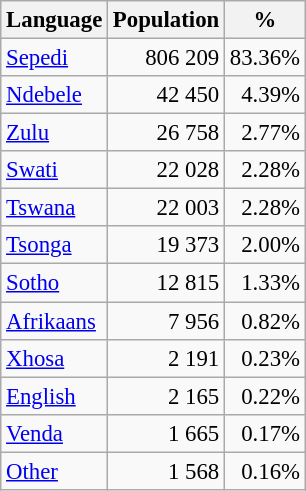<table class="wikitable" style="font-size: 95%; text-align: right">
<tr>
<th>Language</th>
<th>Population</th>
<th>%</th>
</tr>
<tr>
<td align=left><a href='#'>Sepedi</a></td>
<td>806 209</td>
<td>83.36%</td>
</tr>
<tr>
<td align=left><a href='#'>Ndebele</a></td>
<td>42 450</td>
<td>4.39%</td>
</tr>
<tr>
<td align=left><a href='#'>Zulu</a></td>
<td>26 758</td>
<td>2.77%</td>
</tr>
<tr>
<td align=left><a href='#'>Swati</a></td>
<td>22 028</td>
<td>2.28%</td>
</tr>
<tr>
<td align=left><a href='#'>Tswana</a></td>
<td>22 003</td>
<td>2.28%</td>
</tr>
<tr>
<td align=left><a href='#'>Tsonga</a></td>
<td>19 373</td>
<td>2.00%</td>
</tr>
<tr>
<td align=left><a href='#'>Sotho</a></td>
<td>12 815</td>
<td>1.33%</td>
</tr>
<tr>
<td align=left><a href='#'>Afrikaans</a></td>
<td>7 956</td>
<td>0.82%</td>
</tr>
<tr>
<td align=left><a href='#'>Xhosa</a></td>
<td>2 191</td>
<td>0.23%</td>
</tr>
<tr>
<td align=left><a href='#'>English</a></td>
<td>2 165</td>
<td>0.22%</td>
</tr>
<tr>
<td align=left><a href='#'>Venda</a></td>
<td>1 665</td>
<td>0.17%</td>
</tr>
<tr>
<td align=left><a href='#'>Other</a></td>
<td>1 568</td>
<td>0.16%</td>
</tr>
</table>
